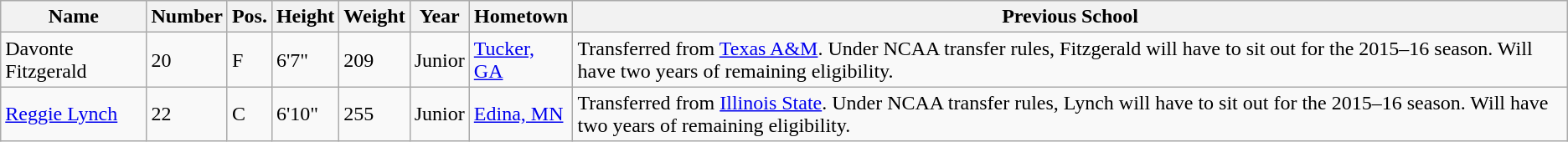<table class="wikitable sortable" border="1">
<tr>
<th>Name</th>
<th>Number</th>
<th>Pos.</th>
<th>Height</th>
<th>Weight</th>
<th>Year</th>
<th>Hometown</th>
<th class="unsortable">Previous School</th>
</tr>
<tr>
<td>Davonte Fitzgerald</td>
<td>20</td>
<td>F</td>
<td>6'7"</td>
<td>209</td>
<td>Junior</td>
<td><a href='#'>Tucker, GA</a></td>
<td>Transferred from <a href='#'>Texas A&M</a>. Under NCAA transfer rules, Fitzgerald will have to sit out for the 2015–16 season. Will have two years of remaining eligibility.</td>
</tr>
<tr>
<td><a href='#'>Reggie Lynch</a></td>
<td>22</td>
<td>C</td>
<td>6'10"</td>
<td>255</td>
<td>Junior</td>
<td><a href='#'>Edina, MN</a></td>
<td>Transferred from <a href='#'>Illinois State</a>. Under NCAA transfer rules, Lynch will have to sit out for the 2015–16 season. Will have two years of remaining eligibility.</td>
</tr>
</table>
